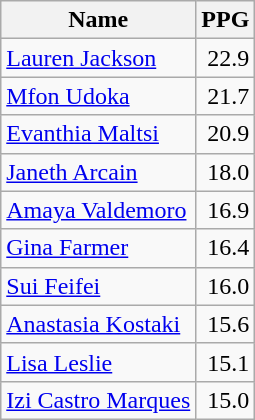<table class=wikitable>
<tr>
<th>Name</th>
<th>PPG</th>
</tr>
<tr>
<td> <a href='#'>Lauren Jackson</a></td>
<td align=right>22.9</td>
</tr>
<tr>
<td> <a href='#'>Mfon Udoka</a></td>
<td align=right>21.7</td>
</tr>
<tr>
<td> <a href='#'>Evanthia Maltsi</a></td>
<td align=right>20.9</td>
</tr>
<tr>
<td> <a href='#'>Janeth Arcain</a></td>
<td align=right>18.0</td>
</tr>
<tr>
<td> <a href='#'>Amaya Valdemoro</a></td>
<td align=right>16.9</td>
</tr>
<tr>
<td> <a href='#'>Gina Farmer</a></td>
<td align=right>16.4</td>
</tr>
<tr>
<td> <a href='#'>Sui Feifei</a></td>
<td align=right>16.0</td>
</tr>
<tr>
<td> <a href='#'>Anastasia Kostaki</a></td>
<td align=right>15.6</td>
</tr>
<tr>
<td> <a href='#'>Lisa Leslie</a></td>
<td align=right>15.1</td>
</tr>
<tr>
<td> <a href='#'>Izi Castro Marques</a></td>
<td align=right>15.0</td>
</tr>
</table>
